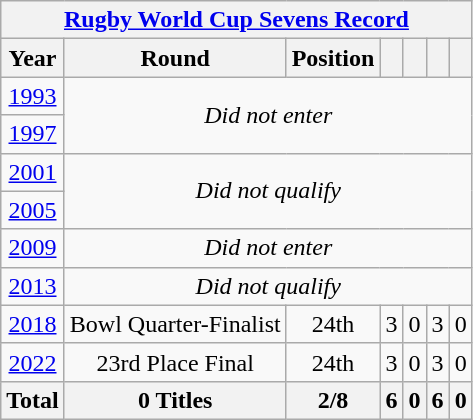<table class="wikitable" style="text-align: center;">
<tr>
<th colspan=10><a href='#'>Rugby World Cup Sevens Record</a></th>
</tr>
<tr>
<th>Year</th>
<th>Round</th>
<th>Position</th>
<th></th>
<th></th>
<th></th>
<th></th>
</tr>
<tr>
<td> <a href='#'>1993</a></td>
<td colspan=6 rowspan=2><em>Did not enter</em></td>
</tr>
<tr>
<td> <a href='#'>1997</a></td>
</tr>
<tr>
<td> <a href='#'>2001</a></td>
<td colspan=6 rowspan=2><em>Did not qualify</em></td>
</tr>
<tr>
<td> <a href='#'>2005</a></td>
</tr>
<tr>
<td> <a href='#'>2009</a></td>
<td colspan=6><em>Did not enter</em></td>
</tr>
<tr>
<td> <a href='#'>2013</a></td>
<td colspan=6><em>Did not qualify</em></td>
</tr>
<tr>
<td> <a href='#'>2018</a></td>
<td>Bowl Quarter-Finalist</td>
<td>24th</td>
<td>3</td>
<td>0</td>
<td>3</td>
<td>0</td>
</tr>
<tr>
<td> <a href='#'>2022</a></td>
<td>23rd Place Final</td>
<td>24th</td>
<td>3</td>
<td>0</td>
<td>3</td>
<td>0</td>
</tr>
<tr>
<th>Total</th>
<th>0 Titles</th>
<th>2/8</th>
<th>6</th>
<th>0</th>
<th>6</th>
<th>0</th>
</tr>
</table>
